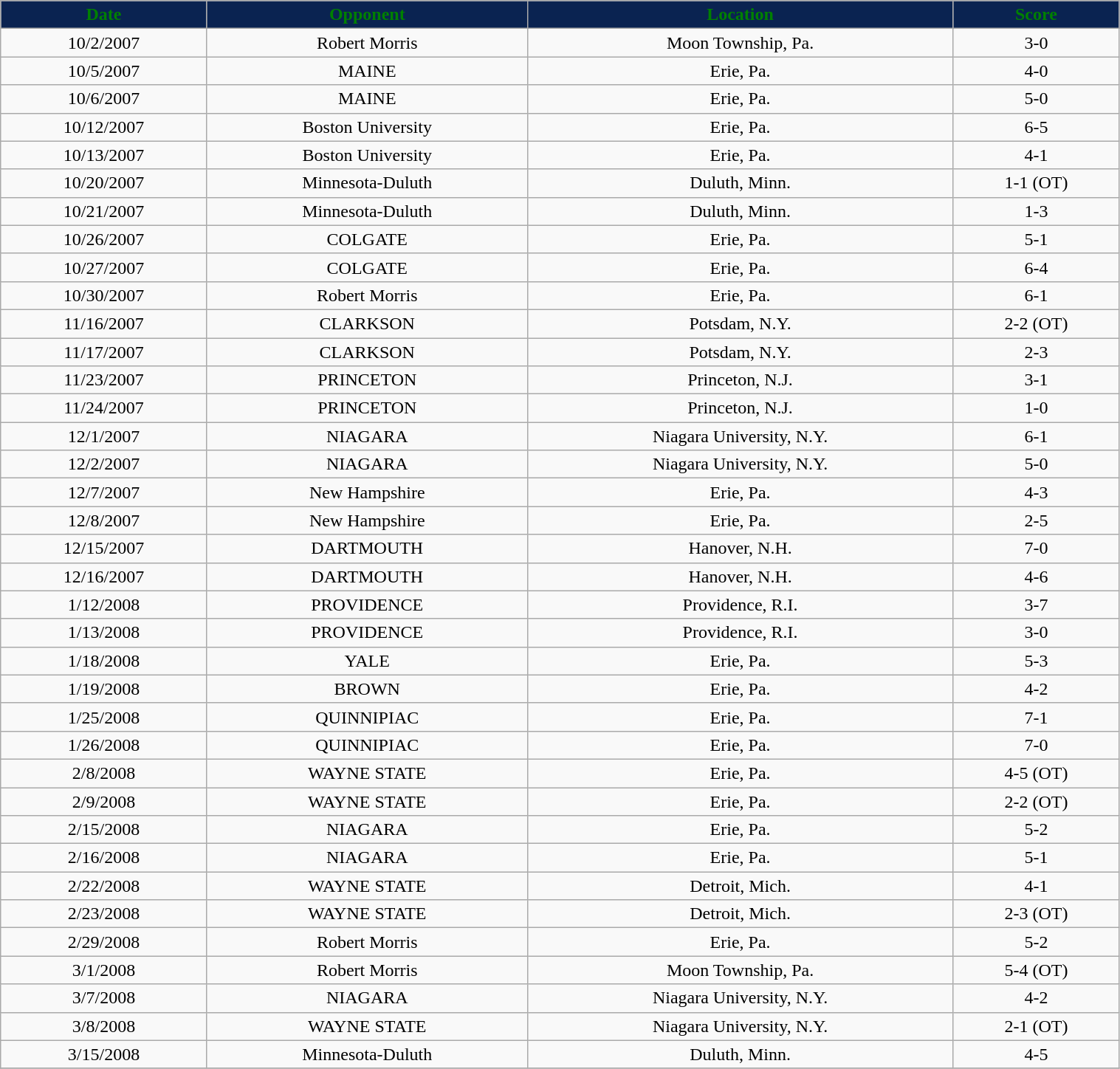<table class="wikitable" width="80%">
<tr align="center"  style="background:#0a2351;color:green;">
<td><strong>Date</strong></td>
<td><strong>Opponent</strong></td>
<td><strong>Location</strong></td>
<td><strong>Score</strong></td>
</tr>
<tr align="center" bgcolor="">
<td>10/2/2007</td>
<td>Robert Morris</td>
<td>Moon Township, Pa.</td>
<td>3-0</td>
</tr>
<tr align="center" bgcolor="">
<td>10/5/2007</td>
<td>MAINE</td>
<td>Erie, Pa.</td>
<td>4-0</td>
</tr>
<tr align="center" bgcolor="">
<td>10/6/2007</td>
<td>MAINE</td>
<td>Erie, Pa.</td>
<td>5-0</td>
</tr>
<tr align="center" bgcolor="">
<td>10/12/2007</td>
<td>Boston University</td>
<td>Erie, Pa.</td>
<td>6-5</td>
</tr>
<tr align="center" bgcolor="">
<td>10/13/2007</td>
<td>Boston University</td>
<td>Erie, Pa.</td>
<td>4-1</td>
</tr>
<tr align="center" bgcolor="">
<td>10/20/2007</td>
<td>Minnesota-Duluth</td>
<td>Duluth, Minn.</td>
<td>1-1 (OT)</td>
</tr>
<tr align="center" bgcolor="">
<td>10/21/2007</td>
<td>Minnesota-Duluth</td>
<td>Duluth, Minn.</td>
<td>1-3</td>
</tr>
<tr align="center" bgcolor="">
<td>10/26/2007</td>
<td>COLGATE</td>
<td>Erie, Pa.</td>
<td>5-1</td>
</tr>
<tr align="center" bgcolor="">
<td>10/27/2007</td>
<td>COLGATE</td>
<td>Erie, Pa.</td>
<td>6-4</td>
</tr>
<tr align="center" bgcolor="">
<td>10/30/2007</td>
<td>Robert Morris</td>
<td>Erie, Pa.</td>
<td>6-1</td>
</tr>
<tr align="center" bgcolor="">
<td>11/16/2007</td>
<td>CLARKSON</td>
<td>Potsdam, N.Y.</td>
<td>2-2 (OT)</td>
</tr>
<tr align="center" bgcolor="">
<td>11/17/2007</td>
<td>CLARKSON</td>
<td>Potsdam, N.Y.</td>
<td>2-3</td>
</tr>
<tr align="center" bgcolor="">
<td>11/23/2007</td>
<td>PRINCETON</td>
<td>Princeton, N.J.</td>
<td>3-1</td>
</tr>
<tr align="center" bgcolor="">
<td>11/24/2007</td>
<td>PRINCETON</td>
<td>Princeton, N.J.</td>
<td>1-0</td>
</tr>
<tr align="center" bgcolor="">
<td>12/1/2007</td>
<td>NIAGARA</td>
<td>Niagara University, N.Y.</td>
<td>6-1</td>
</tr>
<tr align="center" bgcolor="">
<td>12/2/2007</td>
<td>NIAGARA</td>
<td>Niagara University, N.Y.</td>
<td>5-0</td>
</tr>
<tr align="center" bgcolor="">
<td>12/7/2007</td>
<td>New Hampshire</td>
<td>Erie, Pa.</td>
<td>4-3</td>
</tr>
<tr align="center" bgcolor="">
<td>12/8/2007</td>
<td>New Hampshire</td>
<td>Erie, Pa.</td>
<td>2-5</td>
</tr>
<tr align="center" bgcolor="">
<td>12/15/2007</td>
<td>DARTMOUTH</td>
<td>Hanover, N.H.</td>
<td>7-0</td>
</tr>
<tr align="center" bgcolor="">
<td>12/16/2007</td>
<td>DARTMOUTH</td>
<td>Hanover, N.H.</td>
<td>4-6</td>
</tr>
<tr align="center" bgcolor="">
<td>1/12/2008</td>
<td>PROVIDENCE</td>
<td>Providence, R.I.</td>
<td>3-7</td>
</tr>
<tr align="center" bgcolor="">
<td>1/13/2008</td>
<td>PROVIDENCE</td>
<td>Providence, R.I.</td>
<td>3-0</td>
</tr>
<tr align="center" bgcolor="">
<td>1/18/2008</td>
<td>YALE</td>
<td>Erie, Pa.</td>
<td>5-3</td>
</tr>
<tr align="center" bgcolor="">
<td>1/19/2008</td>
<td>BROWN</td>
<td>Erie, Pa.</td>
<td>4-2</td>
</tr>
<tr align="center" bgcolor="">
<td>1/25/2008</td>
<td>QUINNIPIAC</td>
<td>Erie, Pa.</td>
<td>7-1</td>
</tr>
<tr align="center" bgcolor="">
<td>1/26/2008</td>
<td>QUINNIPIAC</td>
<td>Erie, Pa.</td>
<td>7-0</td>
</tr>
<tr align="center" bgcolor="">
<td>2/8/2008</td>
<td>WAYNE STATE</td>
<td>Erie, Pa.</td>
<td>4-5 (OT)</td>
</tr>
<tr align="center" bgcolor="">
<td>2/9/2008</td>
<td>WAYNE STATE</td>
<td>Erie, Pa.</td>
<td>2-2 (OT)</td>
</tr>
<tr align="center" bgcolor="">
<td>2/15/2008</td>
<td>NIAGARA</td>
<td>Erie, Pa.</td>
<td>5-2</td>
</tr>
<tr align="center" bgcolor="">
<td>2/16/2008</td>
<td>NIAGARA</td>
<td>Erie, Pa.</td>
<td>5-1</td>
</tr>
<tr align="center" bgcolor="">
<td>2/22/2008</td>
<td>WAYNE STATE</td>
<td>Detroit, Mich.</td>
<td>4-1</td>
</tr>
<tr align="center" bgcolor="">
<td>2/23/2008</td>
<td>WAYNE STATE</td>
<td>Detroit, Mich.</td>
<td>2-3 (OT)</td>
</tr>
<tr align="center" bgcolor="">
<td>2/29/2008</td>
<td>Robert Morris</td>
<td>Erie, Pa.</td>
<td>5-2</td>
</tr>
<tr align="center" bgcolor="">
<td>3/1/2008</td>
<td>Robert Morris</td>
<td>Moon Township, Pa.</td>
<td>5-4 (OT)</td>
</tr>
<tr align="center" bgcolor="">
<td>3/7/2008</td>
<td>NIAGARA</td>
<td>Niagara University, N.Y.</td>
<td>4-2</td>
</tr>
<tr align="center" bgcolor="">
<td>3/8/2008</td>
<td>WAYNE STATE</td>
<td>Niagara University, N.Y.</td>
<td>2-1 (OT)</td>
</tr>
<tr align="center" bgcolor="">
<td>3/15/2008</td>
<td>Minnesota-Duluth</td>
<td>Duluth, Minn.</td>
<td>4-5</td>
</tr>
<tr align="center" bgcolor="">
</tr>
</table>
